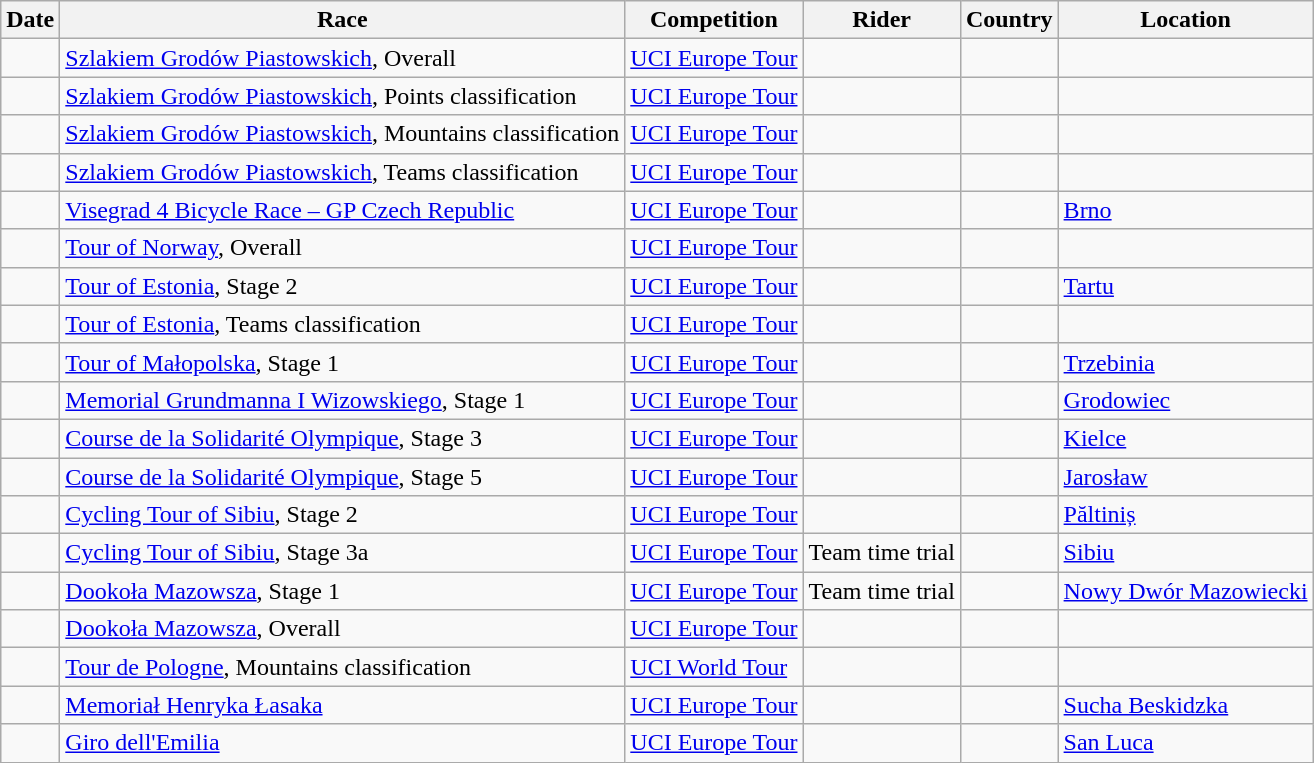<table class="wikitable sortable">
<tr>
<th>Date</th>
<th>Race</th>
<th>Competition</th>
<th>Rider</th>
<th>Country</th>
<th>Location</th>
</tr>
<tr>
<td></td>
<td><a href='#'>Szlakiem Grodów Piastowskich</a>, Overall</td>
<td><a href='#'>UCI Europe Tour</a></td>
<td></td>
<td></td>
<td></td>
</tr>
<tr>
<td></td>
<td><a href='#'>Szlakiem Grodów Piastowskich</a>, Points classification</td>
<td><a href='#'>UCI Europe Tour</a></td>
<td></td>
<td></td>
<td></td>
</tr>
<tr>
<td></td>
<td><a href='#'>Szlakiem Grodów Piastowskich</a>, Mountains classification</td>
<td><a href='#'>UCI Europe Tour</a></td>
<td></td>
<td></td>
<td></td>
</tr>
<tr>
<td></td>
<td><a href='#'>Szlakiem Grodów Piastowskich</a>, Teams classification</td>
<td><a href='#'>UCI Europe Tour</a></td>
<td align="center"></td>
<td></td>
<td></td>
</tr>
<tr>
<td></td>
<td><a href='#'>Visegrad 4 Bicycle Race – GP Czech Republic</a></td>
<td><a href='#'>UCI Europe Tour</a></td>
<td></td>
<td></td>
<td><a href='#'>Brno</a></td>
</tr>
<tr>
<td></td>
<td><a href='#'>Tour of Norway</a>, Overall</td>
<td><a href='#'>UCI Europe Tour</a></td>
<td></td>
<td></td>
<td></td>
</tr>
<tr>
<td></td>
<td><a href='#'>Tour of Estonia</a>, Stage 2</td>
<td><a href='#'>UCI Europe Tour</a></td>
<td></td>
<td></td>
<td><a href='#'>Tartu</a></td>
</tr>
<tr>
<td></td>
<td><a href='#'>Tour of Estonia</a>, Teams classification</td>
<td><a href='#'>UCI Europe Tour</a></td>
<td align="center"></td>
<td></td>
<td></td>
</tr>
<tr>
<td></td>
<td><a href='#'>Tour of Małopolska</a>, Stage 1</td>
<td><a href='#'>UCI Europe Tour</a></td>
<td></td>
<td></td>
<td><a href='#'>Trzebinia</a></td>
</tr>
<tr>
<td></td>
<td><a href='#'>Memorial Grundmanna I Wizowskiego</a>, Stage 1</td>
<td><a href='#'>UCI Europe Tour</a></td>
<td></td>
<td></td>
<td><a href='#'>Grodowiec</a></td>
</tr>
<tr>
<td></td>
<td><a href='#'>Course de la Solidarité Olympique</a>, Stage 3</td>
<td><a href='#'>UCI Europe Tour</a></td>
<td></td>
<td></td>
<td><a href='#'>Kielce</a></td>
</tr>
<tr>
<td></td>
<td><a href='#'>Course de la Solidarité Olympique</a>, Stage 5</td>
<td><a href='#'>UCI Europe Tour</a></td>
<td></td>
<td></td>
<td><a href='#'>Jarosław</a></td>
</tr>
<tr>
<td></td>
<td><a href='#'>Cycling Tour of Sibiu</a>, Stage 2</td>
<td><a href='#'>UCI Europe Tour</a></td>
<td></td>
<td></td>
<td><a href='#'>Păltiniș</a></td>
</tr>
<tr>
<td></td>
<td><a href='#'>Cycling Tour of Sibiu</a>, Stage 3a</td>
<td><a href='#'>UCI Europe Tour</a></td>
<td>Team time trial</td>
<td></td>
<td><a href='#'>Sibiu</a></td>
</tr>
<tr>
<td></td>
<td><a href='#'>Dookoła Mazowsza</a>, Stage 1</td>
<td><a href='#'>UCI Europe Tour</a></td>
<td>Team time trial</td>
<td></td>
<td><a href='#'>Nowy Dwór Mazowiecki</a></td>
</tr>
<tr>
<td></td>
<td><a href='#'>Dookoła Mazowsza</a>, Overall</td>
<td><a href='#'>UCI Europe Tour</a></td>
<td></td>
<td></td>
<td></td>
</tr>
<tr>
<td></td>
<td><a href='#'>Tour de Pologne</a>, Mountains classification</td>
<td><a href='#'>UCI World Tour</a></td>
<td></td>
<td></td>
<td></td>
</tr>
<tr>
<td></td>
<td><a href='#'>Memoriał Henryka Łasaka</a></td>
<td><a href='#'>UCI Europe Tour</a></td>
<td></td>
<td></td>
<td><a href='#'>Sucha Beskidzka</a></td>
</tr>
<tr>
<td></td>
<td><a href='#'>Giro dell'Emilia</a></td>
<td><a href='#'>UCI Europe Tour</a></td>
<td></td>
<td></td>
<td><a href='#'>San Luca</a></td>
</tr>
</table>
